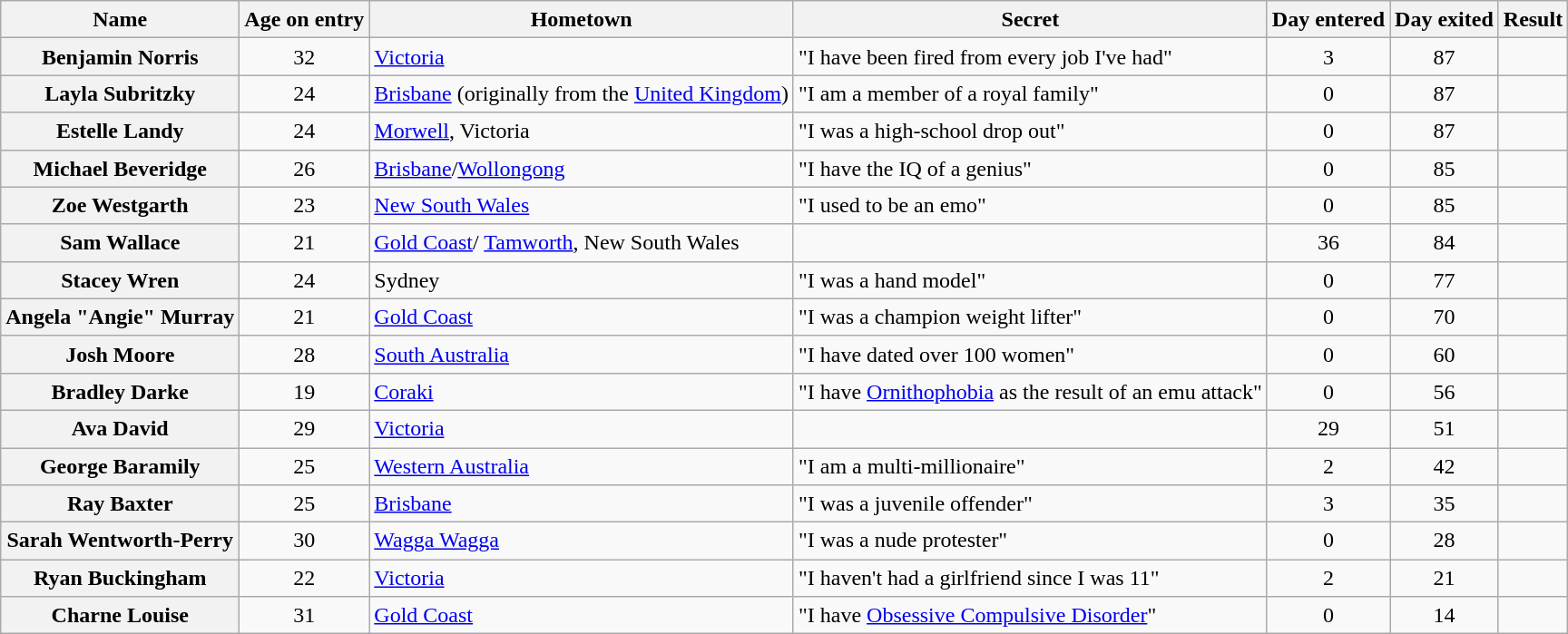<table class="wikitable sortable" style="text-align:left; line-height:20px; width:auto;">
<tr>
<th scope="col">Name</th>
<th scope="col">Age on entry</th>
<th scope="col">Hometown</th>
<th scope="col">Secret</th>
<th scope="col">Day entered</th>
<th scope="col">Day exited</th>
<th scope="col">Result</th>
</tr>
<tr>
<th scope="row">Benjamin Norris</th>
<td align="center">32</td>
<td><a href='#'>Victoria</a></td>
<td>"I have been fired from every job I've had"</td>
<td align="center">3</td>
<td align="center">87</td>
<td></td>
</tr>
<tr>
<th scope="row">Layla Subritzky</th>
<td align="center">24</td>
<td><a href='#'>Brisbane</a> (originally from the <a href='#'>United Kingdom</a>)</td>
<td>"I am a member of a royal family"</td>
<td align="center">0</td>
<td align="center">87</td>
<td></td>
</tr>
<tr>
<th scope="row">Estelle Landy</th>
<td align="center">24</td>
<td><a href='#'>Morwell</a>, Victoria</td>
<td>"I was a high-school drop out"</td>
<td align="center">0</td>
<td align="center">87</td>
<td></td>
</tr>
<tr>
<th scope="row">Michael Beveridge</th>
<td align="center">26</td>
<td><a href='#'>Brisbane</a>/<a href='#'>Wollongong</a></td>
<td>"I have the IQ of a genius"</td>
<td align="center">0</td>
<td align="center">85</td>
<td></td>
</tr>
<tr>
<th scope="row">Zoe Westgarth</th>
<td align="center">23</td>
<td><a href='#'>New South Wales</a></td>
<td>"I used to be an emo"</td>
<td align="center">0</td>
<td align="center">85</td>
<td></td>
</tr>
<tr>
<th scope="row">Sam Wallace</th>
<td align="center">21</td>
<td><a href='#'>Gold Coast</a>/ <a href='#'>Tamworth</a>, New South Wales</td>
<td></td>
<td align="center">36</td>
<td align="center">84</td>
<td></td>
</tr>
<tr>
<th scope="row">Stacey Wren</th>
<td align="center">24</td>
<td>Sydney</td>
<td>"I was a hand model"</td>
<td align="center">0</td>
<td align="center">77</td>
<td></td>
</tr>
<tr>
<th scope="row">Angela "Angie" Murray</th>
<td align="center">21</td>
<td><a href='#'>Gold Coast</a></td>
<td>"I was a champion weight lifter"</td>
<td align="center">0</td>
<td align="center">70</td>
<td></td>
</tr>
<tr>
<th scope="row">Josh Moore</th>
<td align="center">28</td>
<td><a href='#'>South Australia</a></td>
<td>"I have dated over 100 women"</td>
<td align="center">0</td>
<td align="center">60</td>
<td></td>
</tr>
<tr>
<th scope="row">Bradley Darke</th>
<td align="center">19</td>
<td><a href='#'>Coraki</a></td>
<td>"I have <a href='#'>Ornithophobia</a> as the result of an emu attack"</td>
<td align="center">0</td>
<td align="center">56</td>
<td></td>
</tr>
<tr>
<th scope="row">Ava David</th>
<td align="center">29</td>
<td><a href='#'>Victoria</a></td>
<td></td>
<td align="center">29</td>
<td align="center">51</td>
<td></td>
</tr>
<tr>
<th scope="row">George Baramily</th>
<td align="center">25</td>
<td><a href='#'>Western Australia</a></td>
<td>"I am a multi-millionaire"</td>
<td align="center">2</td>
<td align="center">42</td>
<td></td>
</tr>
<tr>
<th scope="row">Ray Baxter</th>
<td align="center">25</td>
<td><a href='#'>Brisbane</a></td>
<td>"I was a juvenile offender"</td>
<td align="center">3</td>
<td align="center">35</td>
<td></td>
</tr>
<tr>
<th scope="row">Sarah Wentworth-Perry</th>
<td align="center">30</td>
<td><a href='#'>Wagga Wagga</a></td>
<td>"I was a nude protester"</td>
<td align="center">0</td>
<td align="center">28</td>
<td></td>
</tr>
<tr>
<th scope="row">Ryan Buckingham</th>
<td align="center">22</td>
<td><a href='#'>Victoria</a></td>
<td>"I haven't had a girlfriend since I was 11"</td>
<td align="center">2</td>
<td align="center">21</td>
<td></td>
</tr>
<tr>
<th scope="row">Charne Louise</th>
<td align="center">31</td>
<td><a href='#'>Gold Coast</a></td>
<td>"I have <a href='#'>Obsessive Compulsive Disorder</a>"</td>
<td align="center">0</td>
<td align="center">14</td>
<td></td>
</tr>
</table>
